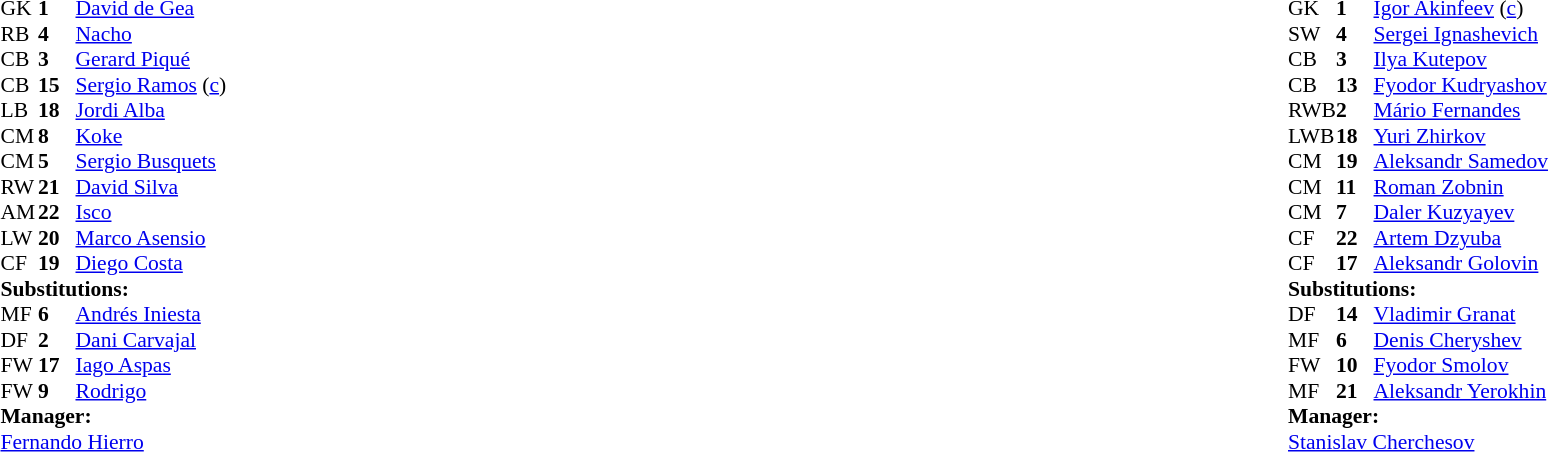<table width="100%">
<tr>
<td valign="top" width="40%"><br><table style="font-size:90%" cellspacing="0" cellpadding="0">
<tr>
<th width=25></th>
<th width=25></th>
</tr>
<tr>
<td>GK</td>
<td><strong>1</strong></td>
<td><a href='#'>David de Gea</a></td>
</tr>
<tr>
<td>RB</td>
<td><strong>4</strong></td>
<td><a href='#'>Nacho</a></td>
<td></td>
<td></td>
</tr>
<tr>
<td>CB</td>
<td><strong>3</strong></td>
<td><a href='#'>Gerard Piqué</a></td>
<td></td>
</tr>
<tr>
<td>CB</td>
<td><strong>15</strong></td>
<td><a href='#'>Sergio Ramos</a> (<a href='#'>c</a>)</td>
</tr>
<tr>
<td>LB</td>
<td><strong>18</strong></td>
<td><a href='#'>Jordi Alba</a></td>
</tr>
<tr>
<td>CM</td>
<td><strong>8</strong></td>
<td><a href='#'>Koke</a></td>
</tr>
<tr>
<td>CM</td>
<td><strong>5</strong></td>
<td><a href='#'>Sergio Busquets</a></td>
</tr>
<tr>
<td>RW</td>
<td><strong>21</strong></td>
<td><a href='#'>David Silva</a></td>
<td></td>
<td></td>
</tr>
<tr>
<td>AM</td>
<td><strong>22</strong></td>
<td><a href='#'>Isco</a></td>
</tr>
<tr>
<td>LW</td>
<td><strong>20</strong></td>
<td><a href='#'>Marco Asensio</a></td>
<td></td>
<td></td>
</tr>
<tr>
<td>CF</td>
<td><strong>19</strong></td>
<td><a href='#'>Diego Costa</a></td>
<td></td>
<td></td>
</tr>
<tr>
<td colspan=3><strong>Substitutions:</strong></td>
</tr>
<tr>
<td>MF</td>
<td><strong>6</strong></td>
<td><a href='#'>Andrés Iniesta</a></td>
<td></td>
<td></td>
</tr>
<tr>
<td>DF</td>
<td><strong>2</strong></td>
<td><a href='#'>Dani Carvajal</a></td>
<td></td>
<td></td>
</tr>
<tr>
<td>FW</td>
<td><strong>17</strong></td>
<td><a href='#'>Iago Aspas</a></td>
<td></td>
<td></td>
</tr>
<tr>
<td>FW</td>
<td><strong>9</strong></td>
<td><a href='#'>Rodrigo</a></td>
<td></td>
<td></td>
</tr>
<tr>
<td colspan=3><strong>Manager:</strong></td>
</tr>
<tr>
<td colspan=3><a href='#'>Fernando Hierro</a></td>
</tr>
</table>
</td>
<td valign="top"></td>
<td valign="top" width="50%"><br><table style="font-size:90%; margin:auto" cellspacing="0" cellpadding="0">
<tr>
<th width=25></th>
<th width=25></th>
</tr>
<tr>
<td>GK</td>
<td><strong>1</strong></td>
<td><a href='#'>Igor Akinfeev</a> (<a href='#'>c</a>)</td>
</tr>
<tr>
<td>SW</td>
<td><strong>4</strong></td>
<td><a href='#'>Sergei Ignashevich</a></td>
</tr>
<tr>
<td>CB</td>
<td><strong>3</strong></td>
<td><a href='#'>Ilya Kutepov</a></td>
<td></td>
</tr>
<tr>
<td>CB</td>
<td><strong>13</strong></td>
<td><a href='#'>Fyodor Kudryashov</a></td>
</tr>
<tr>
<td>RWB</td>
<td><strong>2</strong></td>
<td><a href='#'>Mário Fernandes</a></td>
</tr>
<tr>
<td>LWB</td>
<td><strong>18</strong></td>
<td><a href='#'>Yuri Zhirkov</a></td>
<td></td>
<td></td>
</tr>
<tr>
<td>CM</td>
<td><strong>19</strong></td>
<td><a href='#'>Aleksandr Samedov</a></td>
<td></td>
<td></td>
</tr>
<tr>
<td>CM</td>
<td><strong>11</strong></td>
<td><a href='#'>Roman Zobnin</a></td>
<td></td>
</tr>
<tr>
<td>CM</td>
<td><strong>7</strong></td>
<td><a href='#'>Daler Kuzyayev</a></td>
<td></td>
<td></td>
</tr>
<tr>
<td>CF</td>
<td><strong>22</strong></td>
<td><a href='#'>Artem Dzyuba</a></td>
<td></td>
<td></td>
</tr>
<tr>
<td>CF</td>
<td><strong>17</strong></td>
<td><a href='#'>Aleksandr Golovin</a></td>
</tr>
<tr>
<td colspan=3><strong>Substitutions:</strong></td>
</tr>
<tr>
<td>DF</td>
<td><strong>14</strong></td>
<td><a href='#'>Vladimir Granat</a></td>
<td></td>
<td></td>
</tr>
<tr>
<td>MF</td>
<td><strong>6</strong></td>
<td><a href='#'>Denis Cheryshev</a></td>
<td></td>
<td></td>
</tr>
<tr>
<td>FW</td>
<td><strong>10</strong></td>
<td><a href='#'>Fyodor Smolov</a></td>
<td></td>
<td></td>
</tr>
<tr>
<td>MF</td>
<td><strong>21</strong></td>
<td><a href='#'>Aleksandr Yerokhin</a></td>
<td></td>
<td></td>
</tr>
<tr>
<td colspan=3><strong>Manager:</strong></td>
</tr>
<tr>
<td colspan=3><a href='#'>Stanislav Cherchesov</a></td>
</tr>
</table>
</td>
</tr>
</table>
